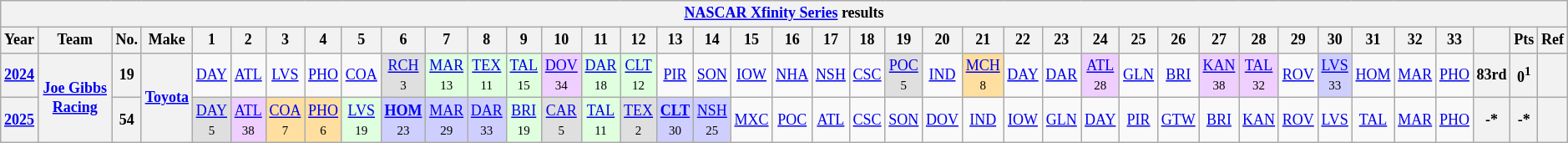<table class="wikitable" style="text-align:center; font-size:75%">
<tr>
<th colspan=42><a href='#'>NASCAR Xfinity Series</a> results</th>
</tr>
<tr>
<th>Year</th>
<th>Team</th>
<th>No.</th>
<th>Make</th>
<th>1</th>
<th>2</th>
<th>3</th>
<th>4</th>
<th>5</th>
<th>6</th>
<th>7</th>
<th>8</th>
<th>9</th>
<th>10</th>
<th>11</th>
<th>12</th>
<th>13</th>
<th>14</th>
<th>15</th>
<th>16</th>
<th>17</th>
<th>18</th>
<th>19</th>
<th>20</th>
<th>21</th>
<th>22</th>
<th>23</th>
<th>24</th>
<th>25</th>
<th>26</th>
<th>27</th>
<th>28</th>
<th>29</th>
<th>30</th>
<th>31</th>
<th>32</th>
<th>33</th>
<th></th>
<th>Pts</th>
<th>Ref</th>
</tr>
<tr>
<th><a href='#'>2024</a></th>
<th rowspan=2><a href='#'>Joe Gibbs Racing</a></th>
<th>19</th>
<th rowspan=2><a href='#'>Toyota</a></th>
<td><a href='#'>DAY</a></td>
<td><a href='#'>ATL</a></td>
<td><a href='#'>LVS</a></td>
<td><a href='#'>PHO</a></td>
<td><a href='#'>COA</a></td>
<td style="background:#DFDFDF;"><a href='#'>RCH</a><br><small>3</small></td>
<td style="background:#DFFFDF;"><a href='#'>MAR</a><br><small>13</small></td>
<td style="background:#DFFFDF;"><a href='#'>TEX</a><br><small>11</small></td>
<td style="background:#DFFFDF;"><a href='#'>TAL</a><br><small>15</small></td>
<td style="background:#EFCFFF;"><a href='#'>DOV</a><br><small>34</small></td>
<td style="background:#DFFFDF;"><a href='#'>DAR</a><br><small>18</small></td>
<td style="background:#DFFFDF;"><a href='#'>CLT</a><br><small>12</small></td>
<td><a href='#'>PIR</a></td>
<td><a href='#'>SON</a></td>
<td><a href='#'>IOW</a></td>
<td><a href='#'>NHA</a></td>
<td><a href='#'>NSH</a></td>
<td><a href='#'>CSC</a></td>
<td style="background:#DFDFDF;"><a href='#'>POC</a><br><small>5</small></td>
<td><a href='#'>IND</a></td>
<td style="background:#FFDF9F;"><a href='#'>MCH</a><br><small>8</small></td>
<td><a href='#'>DAY</a></td>
<td><a href='#'>DAR</a></td>
<td style="background:#EFCFFF;"><a href='#'>ATL</a><br><small>28</small></td>
<td><a href='#'>GLN</a></td>
<td><a href='#'>BRI</a></td>
<td style="background:#EFCFFF;"><a href='#'>KAN</a><br><small>38</small></td>
<td style="background:#EFCFFF;"><a href='#'>TAL</a><br><small>32</small></td>
<td><a href='#'>ROV</a></td>
<td style="background:#CFCFFF;"><a href='#'>LVS</a><br><small>33</small></td>
<td><a href='#'>HOM</a></td>
<td><a href='#'>MAR</a></td>
<td><a href='#'>PHO</a></td>
<th>83rd</th>
<th>0<sup>1</sup></th>
<th></th>
</tr>
<tr>
<th><a href='#'>2025</a></th>
<th>54</th>
<td style="background:#DFDFDF;"><a href='#'>DAY</a><br><small>5</small></td>
<td style="background:#EFCFFF;"><a href='#'>ATL</a><br><small>38</small></td>
<td style="background:#FFDF9F;"><a href='#'>COA</a><br><small>7</small></td>
<td style="background:#FFDF9F;"><a href='#'>PHO</a><br><small>6</small></td>
<td style="background:#DFFFDF;"><a href='#'>LVS</a><br><small>19</small></td>
<td style="background:#CFCFFF;"><strong><a href='#'>HOM</a></strong><br><small>23</small></td>
<td style="background:#CFCFFF;"><a href='#'>MAR</a><br><small>29</small></td>
<td style="background:#CFCFFF;"><a href='#'>DAR</a><br><small>33</small></td>
<td style="background:#DFFFDF;"><a href='#'>BRI</a><br><small>19</small></td>
<td style="background:#DFDFDF;"><a href='#'>CAR</a><br><small>5</small></td>
<td style="background:#DFFFDF;"><a href='#'>TAL</a><br><small>11</small></td>
<td style="background:#DFDFDF;"><a href='#'>TEX</a><br><small>2</small></td>
<td style="background:#CFCFFF;"><strong><a href='#'>CLT</a></strong><br><small>30</small></td>
<td style="background:#CFCFFF;"><a href='#'>NSH</a><br><small>25</small></td>
<td><a href='#'>MXC</a></td>
<td><a href='#'>POC</a></td>
<td><a href='#'>ATL</a></td>
<td><a href='#'>CSC</a></td>
<td><a href='#'>SON</a></td>
<td><a href='#'>DOV</a></td>
<td><a href='#'>IND</a></td>
<td><a href='#'>IOW</a></td>
<td><a href='#'>GLN</a></td>
<td><a href='#'>DAY</a></td>
<td><a href='#'>PIR</a></td>
<td><a href='#'>GTW</a></td>
<td><a href='#'>BRI</a></td>
<td><a href='#'>KAN</a></td>
<td><a href='#'>ROV</a></td>
<td><a href='#'>LVS</a></td>
<td><a href='#'>TAL</a></td>
<td><a href='#'>MAR</a></td>
<td><a href='#'>PHO</a></td>
<th>-*</th>
<th>-*</th>
<th></th>
</tr>
</table>
